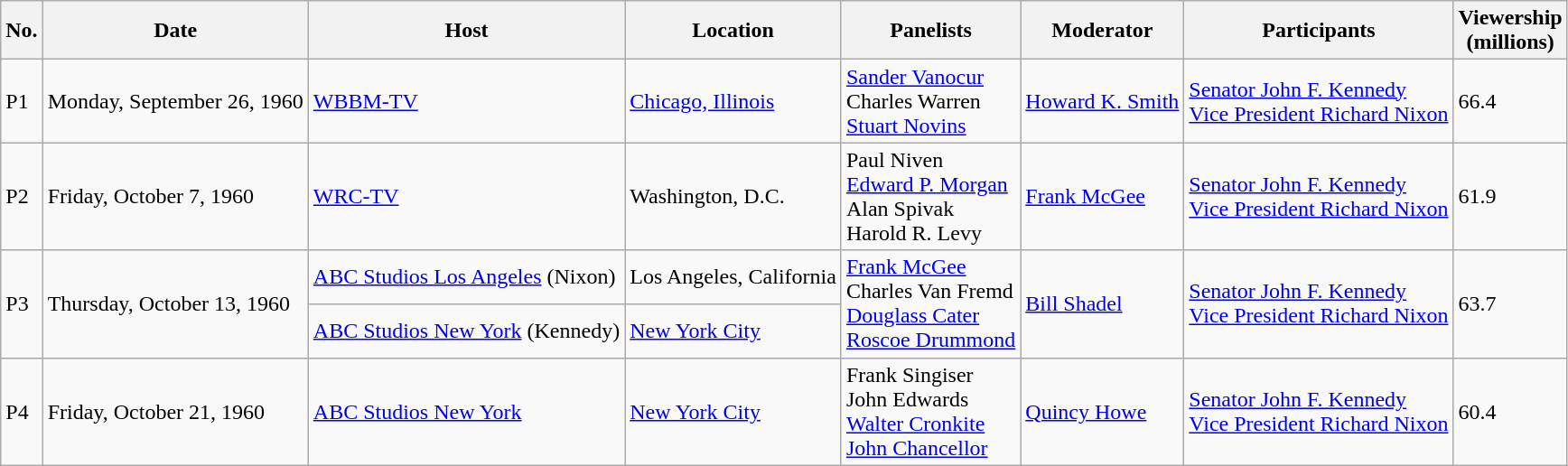<table class="wikitable">
<tr>
<th>No.</th>
<th>Date</th>
<th>Host</th>
<th>Location</th>
<th>Panelists</th>
<th>Moderator</th>
<th>Participants</th>
<th>Viewership<br>(millions)</th>
</tr>
<tr>
<td>P1</td>
<td>Monday, September 26, 1960</td>
<td><a href='#'>WBBM-TV</a></td>
<td><a href='#'>Chicago, Illinois</a></td>
<td><a href='#'>Sander Vanocur</a><br>Charles Warren<br><a href='#'>Stuart Novins</a></td>
<td><a href='#'>Howard K. Smith</a></td>
<td><a href='#'>Senator John F. Kennedy</a><br><a href='#'>Vice President Richard Nixon</a></td>
<td>66.4</td>
</tr>
<tr>
<td>P2</td>
<td>Friday, October 7, 1960</td>
<td><a href='#'>WRC-TV</a></td>
<td>Washington, D.C.</td>
<td>Paul Niven<br><a href='#'>Edward P. Morgan</a><br>Alan Spivak<br>Harold R. Levy</td>
<td><a href='#'>Frank McGee</a></td>
<td><a href='#'>Senator John F. Kennedy</a><br><a href='#'>Vice President Richard Nixon</a></td>
<td>61.9</td>
</tr>
<tr>
<td rowspan="2">P3</td>
<td rowspan="2">Thursday, October 13, 1960</td>
<td><a href='#'>ABC Studios Los Angeles</a> (Nixon)</td>
<td>Los Angeles, California</td>
<td rowspan="2"><a href='#'>Frank McGee</a><br>Charles Van Fremd<br><a href='#'>Douglass Cater</a><br><a href='#'>Roscoe Drummond</a></td>
<td rowspan="2"><a href='#'>Bill Shadel</a></td>
<td rowspan="2"><a href='#'>Senator John F. Kennedy</a><br><a href='#'>Vice President Richard Nixon</a></td>
<td rowspan="2">63.7</td>
</tr>
<tr>
<td><a href='#'>ABC Studios New York</a> (Kennedy)</td>
<td><a href='#'>New York City</a></td>
</tr>
<tr>
<td>P4</td>
<td>Friday, October 21, 1960</td>
<td><a href='#'>ABC Studios New York</a></td>
<td><a href='#'>New York City</a></td>
<td>Frank Singiser<br>John Edwards<br><a href='#'>Walter Cronkite</a><br><a href='#'>John Chancellor</a></td>
<td><a href='#'>Quincy Howe</a></td>
<td><a href='#'>Senator John F. Kennedy</a><br><a href='#'>Vice President Richard Nixon</a></td>
<td>60.4</td>
</tr>
</table>
